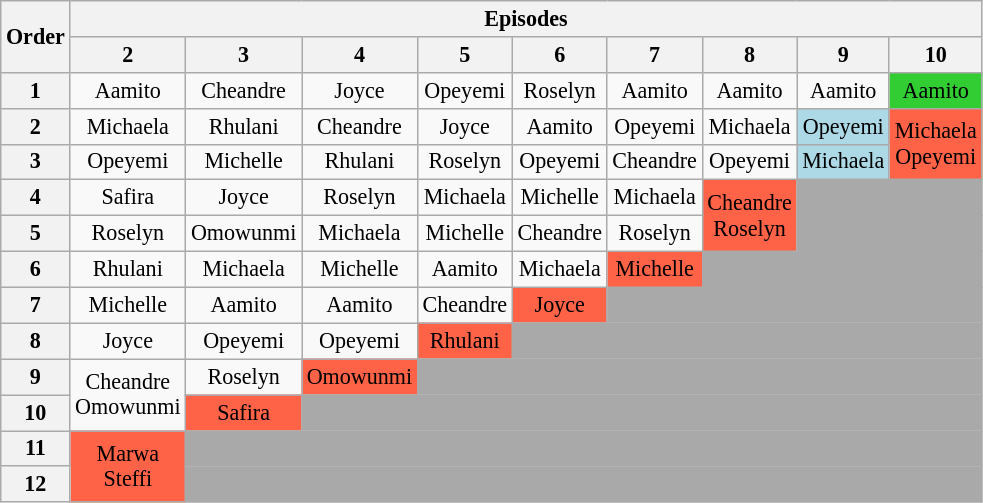<table class="wikitable" style="text-align:center; font-size:92%">
<tr>
<th rowspan=2>Order</th>
<th colspan=13>Episodes</th>
</tr>
<tr>
<th>2</th>
<th>3</th>
<th>4</th>
<th>5</th>
<th>6</th>
<th>7</th>
<th>8</th>
<th>9</th>
<th>10</th>
</tr>
<tr>
<th>1</th>
<td>Aamito</td>
<td>Cheandre</td>
<td>Joyce</td>
<td>Opeyemi</td>
<td>Roselyn</td>
<td>Aamito</td>
<td>Aamito</td>
<td>Aamito</td>
<td style="background:limegreen;">Aamito</td>
</tr>
<tr>
<th>2</th>
<td>Michaela</td>
<td>Rhulani</td>
<td>Cheandre</td>
<td>Joyce</td>
<td>Aamito</td>
<td>Opeyemi</td>
<td>Michaela</td>
<td style="background:lightblue;">Opeyemi</td>
<td rowspan="2" style="background:tomato;">Michaela<br>Opeyemi</td>
</tr>
<tr>
<th>3</th>
<td>Opeyemi</td>
<td>Michelle</td>
<td>Rhulani</td>
<td>Roselyn</td>
<td>Opeyemi</td>
<td>Cheandre</td>
<td>Opeyemi</td>
<td style="background:lightblue;">Michaela</td>
</tr>
<tr>
<th>4</th>
<td>Safira</td>
<td>Joyce</td>
<td>Roselyn</td>
<td>Michaela</td>
<td>Michelle</td>
<td>Michaela</td>
<td rowspan="2" style="background:tomato;">Cheandre<br>Roselyn</td>
<td colspan="13" style="background:darkgray;"></td>
</tr>
<tr>
<th>5</th>
<td>Roselyn</td>
<td>Omowunmi</td>
<td>Michaela</td>
<td>Michelle</td>
<td>Cheandre</td>
<td>Roselyn</td>
<td style="background:darkgray;" colspan="13"></td>
</tr>
<tr>
<th>6</th>
<td>Rhulani</td>
<td>Michaela</td>
<td>Michelle</td>
<td>Aamito</td>
<td>Michaela</td>
<td style="background:tomato;">Michelle</td>
<td style="background:darkgray;" colspan="13"></td>
</tr>
<tr>
<th>7</th>
<td>Michelle</td>
<td>Aamito</td>
<td>Aamito</td>
<td>Cheandre</td>
<td style="background:tomato;">Joyce</td>
<td style="background:darkgray;" colspan="13"></td>
</tr>
<tr>
<th>8</th>
<td>Joyce</td>
<td>Opeyemi</td>
<td>Opeyemi</td>
<td style="background:tomato;">Rhulani</td>
<td style="background:darkgray;" colspan="13"></td>
</tr>
<tr>
<th>9</th>
<td rowspan="2">Cheandre<br>Omowunmi</td>
<td>Roselyn</td>
<td style="background:tomato;">Omowunmi</td>
<td style="background:darkgray;" colspan="13"></td>
</tr>
<tr>
<th>10</th>
<td style="background:tomato;">Safira</td>
<td style="background:darkgray;" colspan="13"></td>
</tr>
<tr>
<th>11</th>
<td rowspan="2" style="background:tomato;">Marwa<br>Steffi</td>
<td style="background:darkgray;" colspan="13"></td>
</tr>
<tr>
<th>12</th>
<td style="background:darkgray;" colspan="13"></td>
</tr>
</table>
